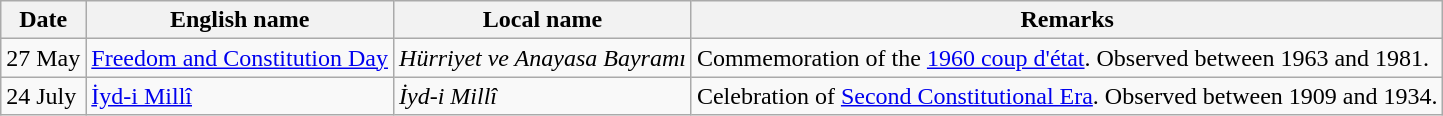<table class="wikitable">
<tr>
<th>Date</th>
<th>English name</th>
<th>Local name</th>
<th>Remarks</th>
</tr>
<tr>
<td>27 May</td>
<td><a href='#'>Freedom and Constitution Day</a></td>
<td><em>Hürriyet ve Anayasa Bayramı</em></td>
<td>Commemoration of the <a href='#'>1960 coup d'état</a>. Observed between 1963 and 1981.</td>
</tr>
<tr>
<td>24 July</td>
<td><a href='#'>İyd-i Millî</a></td>
<td><em>İyd-i Millî</em></td>
<td>Celebration of <a href='#'>Second Constitutional Era</a>. Observed between 1909 and 1934.</td>
</tr>
</table>
